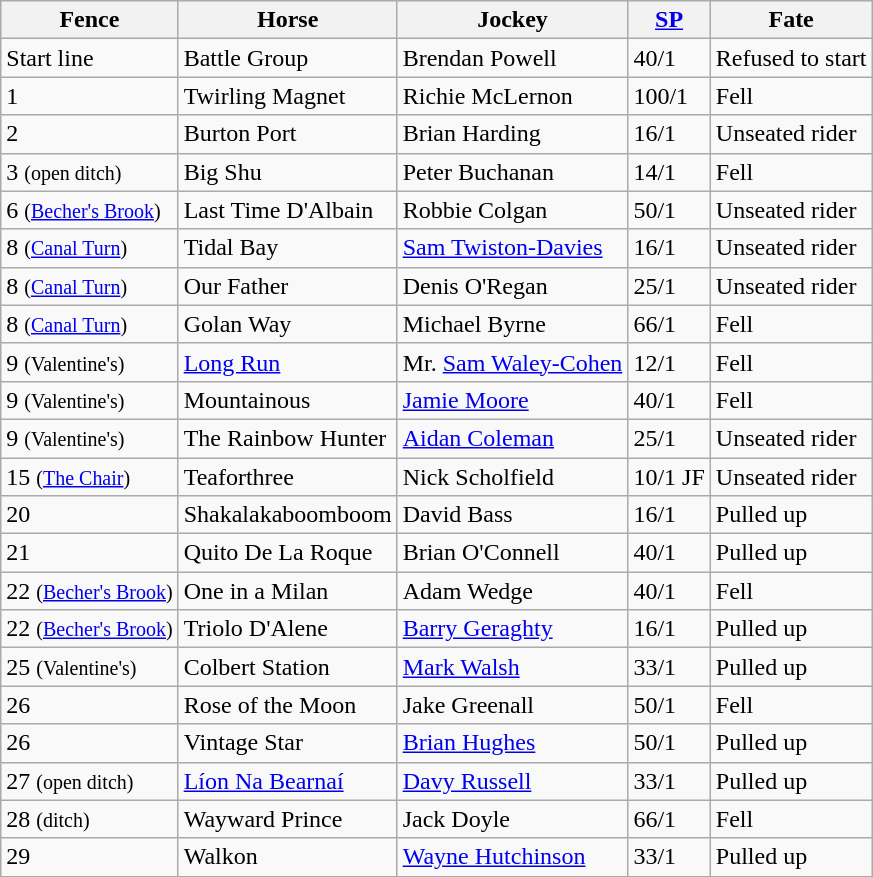<table class="wikitable sortable">
<tr>
<th>Fence</th>
<th>Horse</th>
<th>Jockey</th>
<th><a href='#'>SP</a></th>
<th>Fate</th>
</tr>
<tr>
<td>Start line</td>
<td>Battle Group</td>
<td>Brendan Powell</td>
<td>40/1</td>
<td>Refused to start</td>
</tr>
<tr>
<td>1</td>
<td>Twirling Magnet</td>
<td>Richie McLernon</td>
<td>100/1</td>
<td>Fell</td>
</tr>
<tr>
<td>2</td>
<td>Burton Port</td>
<td>Brian Harding</td>
<td>16/1</td>
<td>Unseated rider</td>
</tr>
<tr>
<td>3 <small>(open ditch)</small></td>
<td>Big Shu</td>
<td>Peter Buchanan</td>
<td>14/1</td>
<td>Fell</td>
</tr>
<tr>
<td>6 <small>(<a href='#'>Becher's Brook</a>)</small></td>
<td>Last Time D'Albain</td>
<td>Robbie Colgan</td>
<td>50/1</td>
<td>Unseated rider</td>
</tr>
<tr>
<td>8 <small>(<a href='#'>Canal Turn</a>)</small></td>
<td>Tidal Bay</td>
<td><a href='#'>Sam Twiston-Davies</a></td>
<td>16/1</td>
<td>Unseated rider</td>
</tr>
<tr>
<td>8 <small>(<a href='#'>Canal Turn</a>)</small></td>
<td>Our Father</td>
<td>Denis O'Regan</td>
<td>25/1</td>
<td>Unseated rider</td>
</tr>
<tr>
<td>8 <small>(<a href='#'>Canal Turn</a>)</small></td>
<td>Golan Way</td>
<td>Michael Byrne</td>
<td>66/1</td>
<td>Fell</td>
</tr>
<tr>
<td>9 <small>(Valentine's)</small></td>
<td><a href='#'>Long Run</a></td>
<td>Mr. <a href='#'>Sam Waley-Cohen</a></td>
<td>12/1</td>
<td>Fell</td>
</tr>
<tr>
<td>9 <small>(Valentine's)</small></td>
<td>Mountainous</td>
<td><a href='#'>Jamie Moore</a></td>
<td>40/1</td>
<td>Fell</td>
</tr>
<tr>
<td>9 <small>(Valentine's)</small></td>
<td>The Rainbow Hunter</td>
<td><a href='#'>Aidan Coleman</a></td>
<td>25/1</td>
<td>Unseated rider</td>
</tr>
<tr>
<td>15 <small>(<a href='#'>The Chair</a>)</small></td>
<td>Teaforthree</td>
<td>Nick Scholfield</td>
<td>10/1 JF</td>
<td>Unseated rider</td>
</tr>
<tr>
<td>20</td>
<td>Shakalakaboomboom</td>
<td>David Bass</td>
<td>16/1</td>
<td>Pulled up</td>
</tr>
<tr>
<td>21</td>
<td>Quito De La Roque</td>
<td>Brian O'Connell</td>
<td>40/1</td>
<td>Pulled up</td>
</tr>
<tr>
<td>22 <small>(<a href='#'>Becher's Brook</a>)</small></td>
<td>One in a Milan</td>
<td>Adam Wedge</td>
<td>40/1</td>
<td>Fell</td>
</tr>
<tr>
<td>22 <small>(<a href='#'>Becher's Brook</a>)</small></td>
<td>Triolo D'Alene</td>
<td><a href='#'>Barry Geraghty</a></td>
<td>16/1</td>
<td>Pulled up</td>
</tr>
<tr>
<td>25 <small>(Valentine's)</small></td>
<td>Colbert Station</td>
<td><a href='#'>Mark Walsh</a></td>
<td>33/1</td>
<td>Pulled up</td>
</tr>
<tr>
<td>26</td>
<td>Rose of the Moon</td>
<td>Jake Greenall</td>
<td>50/1</td>
<td>Fell</td>
</tr>
<tr>
<td>26</td>
<td>Vintage Star</td>
<td><a href='#'>Brian Hughes</a></td>
<td>50/1</td>
<td>Pulled up</td>
</tr>
<tr>
<td>27 <small>(open ditch)</small></td>
<td><a href='#'>Líon Na Bearnaí</a></td>
<td><a href='#'>Davy Russell</a></td>
<td>33/1</td>
<td>Pulled up</td>
</tr>
<tr>
<td>28 <small>(ditch)</small></td>
<td>Wayward Prince</td>
<td>Jack Doyle</td>
<td>66/1</td>
<td>Fell</td>
</tr>
<tr>
<td>29</td>
<td>Walkon</td>
<td><a href='#'>Wayne Hutchinson</a></td>
<td>33/1</td>
<td>Pulled up</td>
</tr>
</table>
